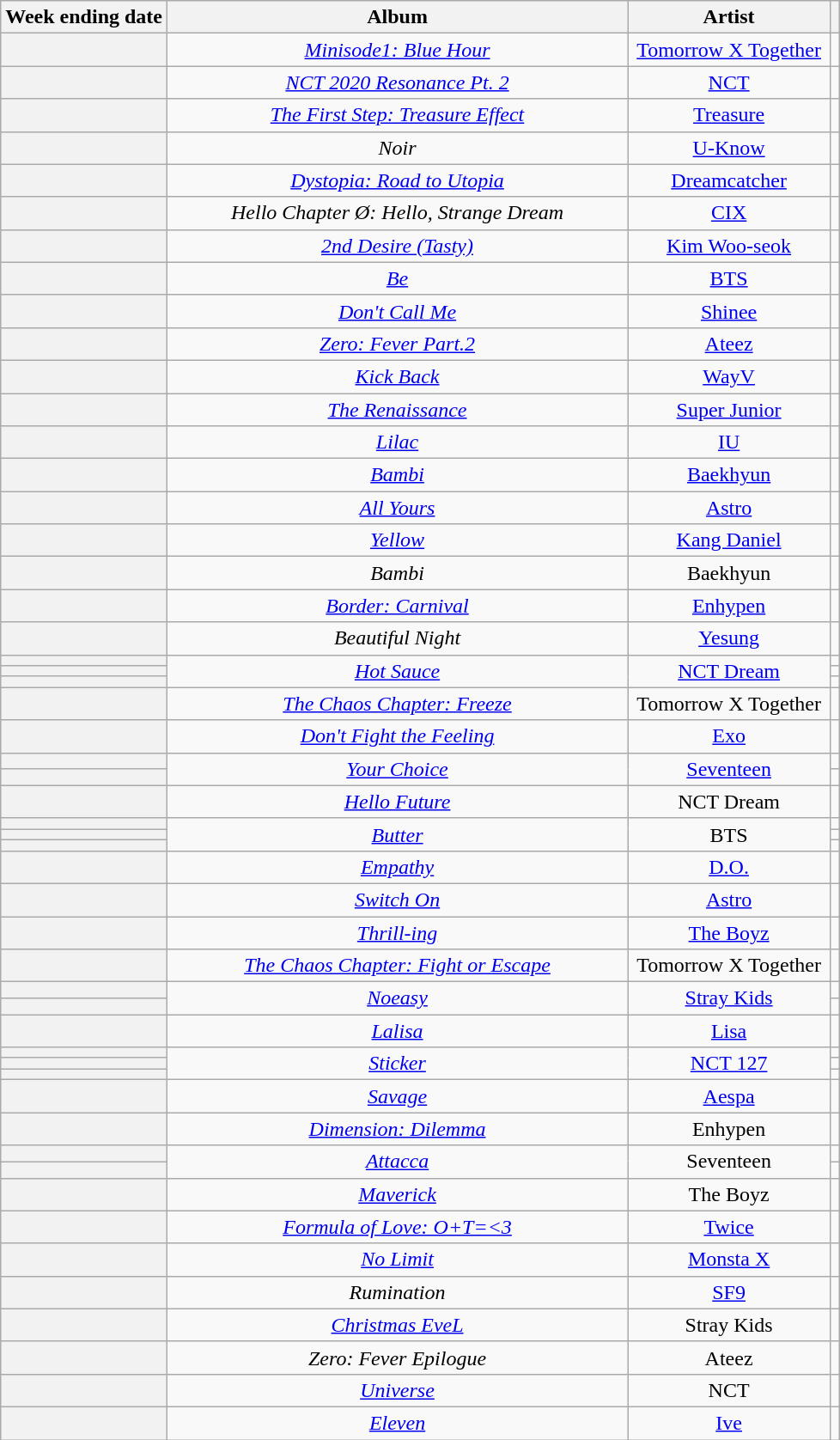<table class="wikitable sortable plainrowheaders" style="text-align:center">
<tr>
<th scope="col">Week ending date</th>
<th scope="col" width="350">Album</th>
<th scope="col" width="150">Artist</th>
<th scope="col" class="unsortable"></th>
</tr>
<tr>
<th scope="row"></th>
<td><em><a href='#'>Minisode1: Blue Hour</a></em></td>
<td><a href='#'>Tomorrow X Together</a></td>
<td></td>
</tr>
<tr>
<th scope="row"></th>
<td><em><a href='#'>NCT 2020 Resonance Pt. 2</a></em></td>
<td><a href='#'>NCT</a></td>
<td></td>
</tr>
<tr>
<th scope="row"></th>
<td><em><a href='#'>The First Step: Treasure Effect</a></em></td>
<td><a href='#'>Treasure</a></td>
<td></td>
</tr>
<tr>
<th scope="row"></th>
<td><em>Noir</em></td>
<td><a href='#'>U-Know</a></td>
<td></td>
</tr>
<tr>
<th scope="row"></th>
<td><em><a href='#'>Dystopia: Road to Utopia</a></em></td>
<td><a href='#'>Dreamcatcher</a></td>
<td></td>
</tr>
<tr>
<th scope="row"></th>
<td><em>Hello Chapter Ø: Hello, Strange Dream</em></td>
<td><a href='#'>CIX</a></td>
<td></td>
</tr>
<tr>
<th scope="row"></th>
<td><em><a href='#'>2nd Desire (Tasty)</a></em></td>
<td><a href='#'>Kim Woo-seok</a></td>
<td></td>
</tr>
<tr>
<th scope="row"></th>
<td><em><a href='#'>Be</a></em></td>
<td><a href='#'>BTS</a></td>
<td></td>
</tr>
<tr>
<th scope="row"></th>
<td><em><a href='#'>Don't Call Me</a></em></td>
<td><a href='#'>Shinee</a></td>
<td></td>
</tr>
<tr>
<th scope="row"></th>
<td><em><a href='#'>Zero: Fever Part.2</a></em></td>
<td><a href='#'>Ateez</a></td>
<td></td>
</tr>
<tr>
<th scope="row"></th>
<td><em><a href='#'>Kick Back</a></em></td>
<td><a href='#'>WayV</a></td>
<td></td>
</tr>
<tr>
<th scope="row"></th>
<td><em><a href='#'>The Renaissance</a></em></td>
<td><a href='#'>Super Junior</a></td>
<td></td>
</tr>
<tr>
<th scope="row"></th>
<td><em><a href='#'>Lilac</a></em></td>
<td><a href='#'>IU</a></td>
<td></td>
</tr>
<tr>
<th scope="row"></th>
<td><em><a href='#'>Bambi</a></em></td>
<td><a href='#'>Baekhyun</a></td>
<td></td>
</tr>
<tr>
<th scope="row"></th>
<td><em><a href='#'>All Yours</a></em></td>
<td><a href='#'>Astro</a></td>
<td></td>
</tr>
<tr>
<th scope="row"></th>
<td><em><a href='#'>Yellow</a></em></td>
<td><a href='#'>Kang Daniel</a></td>
<td></td>
</tr>
<tr>
<th scope="row"></th>
<td><em>Bambi</em></td>
<td>Baekhyun</td>
<td></td>
</tr>
<tr>
<th scope="row"></th>
<td><em><a href='#'>Border: Carnival</a></em></td>
<td><a href='#'>Enhypen</a></td>
<td></td>
</tr>
<tr>
<th scope="row"></th>
<td><em>Beautiful Night</em></td>
<td><a href='#'>Yesung</a></td>
<td></td>
</tr>
<tr>
<th scope="row"></th>
<td rowspan="3"><em><a href='#'>Hot Sauce</a></em></td>
<td rowspan="3"><a href='#'>NCT Dream</a></td>
<td></td>
</tr>
<tr>
<th scope="row"></th>
<td></td>
</tr>
<tr>
<th scope="row"></th>
<td></td>
</tr>
<tr>
<th scope="row"></th>
<td><em><a href='#'>The Chaos Chapter: Freeze</a></em></td>
<td>Tomorrow X Together</td>
<td></td>
</tr>
<tr>
<th scope="row"></th>
<td><em><a href='#'>Don't Fight the Feeling</a></em></td>
<td><a href='#'>Exo</a></td>
<td></td>
</tr>
<tr>
<th scope="row"></th>
<td rowspan="2"><em><a href='#'>Your Choice</a></em></td>
<td rowspan="2"><a href='#'>Seventeen</a></td>
<td></td>
</tr>
<tr>
<th scope="row"></th>
<td></td>
</tr>
<tr>
<th scope="row"></th>
<td><em><a href='#'>Hello Future</a></em></td>
<td>NCT Dream</td>
<td></td>
</tr>
<tr>
<th scope="row"></th>
<td rowspan="3"><em><a href='#'>Butter</a></em></td>
<td rowspan="3">BTS</td>
<td></td>
</tr>
<tr>
<th scope="row"></th>
<td></td>
</tr>
<tr>
<th scope="row"></th>
<td></td>
</tr>
<tr>
<th scope="row"></th>
<td><em><a href='#'>Empathy</a></em></td>
<td><a href='#'>D.O.</a></td>
<td></td>
</tr>
<tr>
<th scope="row"></th>
<td><em><a href='#'>Switch On</a></em></td>
<td><a href='#'>Astro</a></td>
<td></td>
</tr>
<tr>
<th scope="row"></th>
<td><em><a href='#'>Thrill-ing</a></em></td>
<td><a href='#'>The Boyz</a></td>
<td></td>
</tr>
<tr>
<th scope="row"></th>
<td><em><a href='#'>The Chaos Chapter: Fight or Escape</a></em></td>
<td>Tomorrow X Together</td>
<td></td>
</tr>
<tr>
<th scope="row"></th>
<td rowspan="2"><em><a href='#'>Noeasy</a></em></td>
<td rowspan="2"><a href='#'>Stray Kids</a></td>
<td></td>
</tr>
<tr>
<th scope="row"></th>
<td></td>
</tr>
<tr>
<th scope="row"></th>
<td><em><a href='#'>Lalisa</a></em></td>
<td><a href='#'>Lisa</a></td>
<td></td>
</tr>
<tr>
<th scope="row"></th>
<td rowspan="3"><em><a href='#'>Sticker</a></em></td>
<td rowspan="3"><a href='#'>NCT 127</a></td>
<td></td>
</tr>
<tr>
<th scope="row"></th>
<td></td>
</tr>
<tr>
<th scope="row"></th>
<td></td>
</tr>
<tr>
<th scope="row"></th>
<td><em><a href='#'>Savage</a></em></td>
<td><a href='#'>Aespa</a></td>
<td></td>
</tr>
<tr>
<th scope="row"></th>
<td><em><a href='#'>Dimension: Dilemma</a></em></td>
<td>Enhypen</td>
<td></td>
</tr>
<tr>
<th scope="row"></th>
<td rowspan="2"><em><a href='#'>Attacca</a></em></td>
<td rowspan="2">Seventeen</td>
<td></td>
</tr>
<tr>
<th scope="row"></th>
<td></td>
</tr>
<tr>
<th scope="row"></th>
<td><em><a href='#'>Maverick</a></em></td>
<td>The Boyz</td>
<td></td>
</tr>
<tr>
<th scope="row"></th>
<td><em><a href='#'>Formula of Love: O+T=<3</a></em></td>
<td><a href='#'>Twice</a></td>
<td></td>
</tr>
<tr>
<th scope="row"></th>
<td><em><a href='#'>No Limit</a></em></td>
<td><a href='#'>Monsta X</a></td>
<td></td>
</tr>
<tr>
<th scope="row"></th>
<td><em>Rumination</em></td>
<td><a href='#'>SF9</a></td>
<td></td>
</tr>
<tr>
<th scope="row"></th>
<td><em><a href='#'>Christmas EveL</a></em></td>
<td>Stray Kids</td>
<td></td>
</tr>
<tr>
<th scope="row"></th>
<td><em>Zero: Fever Epilogue</em></td>
<td>Ateez</td>
<td></td>
</tr>
<tr>
<th scope="row"></th>
<td><em><a href='#'>Universe</a></em></td>
<td>NCT</td>
<td></td>
</tr>
<tr>
<th scope="row"></th>
<td><em><a href='#'>Eleven</a></em></td>
<td><a href='#'>Ive</a></td>
<td></td>
</tr>
</table>
